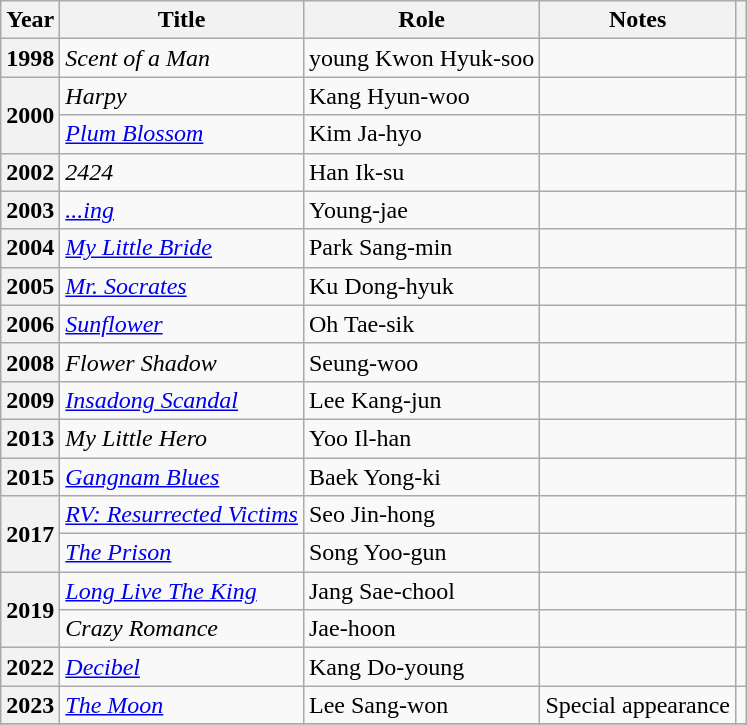<table class="wikitable sortable plainrowheaders">
<tr>
<th>Year</th>
<th>Title</th>
<th>Role</th>
<th scope="col" class="unsortable">Notes</th>
<th scope="col" class="unsortable"></th>
</tr>
<tr>
<th scope="row">1998</th>
<td><em>Scent of a Man</em></td>
<td>young Kwon Hyuk-soo</td>
<td></td>
<td></td>
</tr>
<tr>
<th scope="row" rowspan=2>2000</th>
<td><em>Harpy</em></td>
<td>Kang Hyun-woo</td>
<td></td>
<td style="text-align:center"></td>
</tr>
<tr>
<td><em><a href='#'>Plum Blossom</a></em></td>
<td>Kim Ja-hyo</td>
<td></td>
<td></td>
</tr>
<tr>
<th scope="row">2002</th>
<td><em>2424</em></td>
<td>Han Ik-su</td>
<td></td>
<td style="text-align:center"></td>
</tr>
<tr>
<th scope="row">2003</th>
<td><em><a href='#'>...ing</a></em></td>
<td>Young-jae</td>
<td></td>
<td></td>
</tr>
<tr>
<th scope="row">2004</th>
<td><em><a href='#'>My Little Bride</a></em></td>
<td>Park Sang-min</td>
<td></td>
<td></td>
</tr>
<tr>
<th scope="row">2005</th>
<td><em><a href='#'>Mr. Socrates</a></em></td>
<td>Ku Dong-hyuk</td>
<td></td>
<td></td>
</tr>
<tr>
<th scope="row">2006</th>
<td><em><a href='#'>Sunflower</a></em></td>
<td>Oh Tae-sik</td>
<td></td>
<td></td>
</tr>
<tr>
<th scope="row">2008</th>
<td><em>Flower Shadow</em></td>
<td>Seung-woo</td>
<td></td>
<td></td>
</tr>
<tr>
<th scope="row">2009</th>
<td><em><a href='#'>Insadong Scandal</a></em></td>
<td>Lee Kang-jun</td>
<td></td>
<td></td>
</tr>
<tr>
<th scope="row">2013</th>
<td><em>My Little Hero</em></td>
<td>Yoo Il-han</td>
<td></td>
<td></td>
</tr>
<tr>
<th scope="row">2015</th>
<td><em><a href='#'>Gangnam Blues</a></em></td>
<td>Baek Yong-ki</td>
<td></td>
<td></td>
</tr>
<tr>
<th scope="row" rowspan=2>2017</th>
<td><em><a href='#'>RV: Resurrected Victims</a></em></td>
<td>Seo Jin-hong</td>
<td></td>
<td></td>
</tr>
<tr>
<td><em><a href='#'>The Prison</a></em></td>
<td>Song Yoo-gun</td>
<td></td>
<td></td>
</tr>
<tr>
<th scope="row" rowspan=2>2019</th>
<td><em><a href='#'>Long Live The King</a></em></td>
<td>Jang Sae-chool</td>
<td></td>
<td></td>
</tr>
<tr>
<td><em>Crazy Romance</em></td>
<td>Jae-hoon</td>
<td></td>
<td></td>
</tr>
<tr>
<th scope="row">2022</th>
<td><em><a href='#'>Decibel</a></em></td>
<td>Kang Do-young</td>
<td></td>
<td style="text-align:center"></td>
</tr>
<tr>
<th scope="row">2023</th>
<td><em><a href='#'>The Moon</a></em></td>
<td>Lee Sang-won</td>
<td>Special appearance</td>
<td style="text-align:center"></td>
</tr>
<tr>
</tr>
</table>
